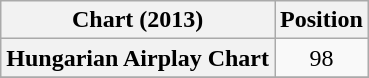<table class="wikitable sortable plainrowheaders" style="text-align:center">
<tr>
<th scope="col">Chart (2013)</th>
<th scope="col">Position</th>
</tr>
<tr>
<th scope="row">Hungarian Airplay Chart</th>
<td align="center">98</td>
</tr>
<tr>
</tr>
</table>
